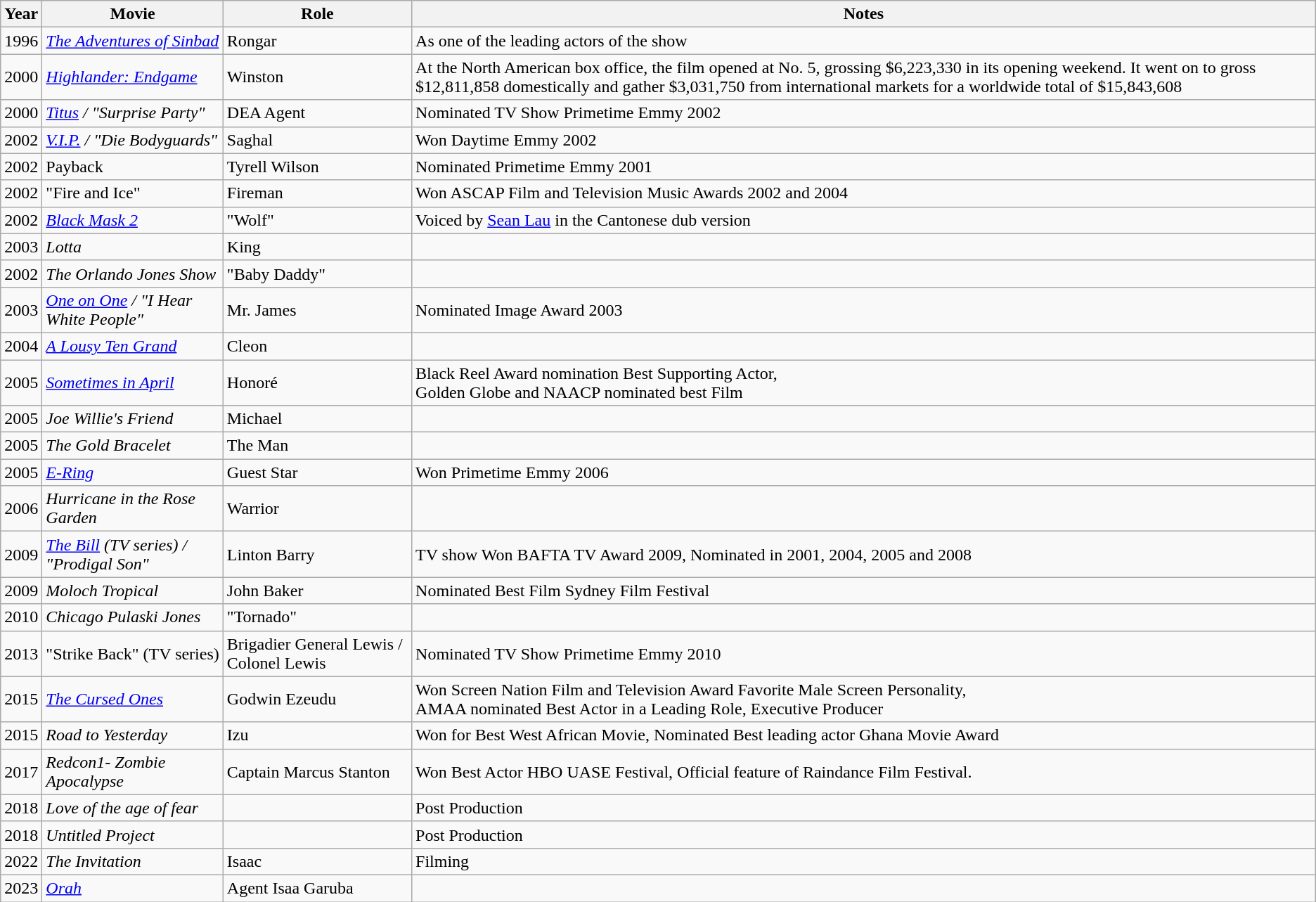<table class="wikitable" |}>
<tr>
<th>Year</th>
<th>Movie</th>
<th>Role</th>
<th>Notes</th>
</tr>
<tr>
<td>1996</td>
<td><em><a href='#'>The Adventures of Sinbad</a></em></td>
<td>Rongar</td>
<td>As one of the leading actors of the show</td>
</tr>
<tr>
<td>2000</td>
<td><em><a href='#'>Highlander: Endgame</a></em></td>
<td>Winston</td>
<td>At the North American box office, the film opened at No. 5, grossing $6,223,330 in its opening weekend. It went on to gross $12,811,858 domestically and gather $3,031,750 from international markets for a worldwide total of $15,843,608</td>
</tr>
<tr>
<td>2000</td>
<td><em><a href='#'>Titus</a> / "Surprise Party"</em></td>
<td>DEA Agent</td>
<td>Nominated TV Show Primetime Emmy 2002</td>
</tr>
<tr>
<td>2002</td>
<td><em><a href='#'>V.I.P.</a> / "Die Bodyguards"</em></td>
<td>Saghal</td>
<td>Won Daytime Emmy 2002</td>
</tr>
<tr>
<td>2002</td>
<td>Payback<em></td>
<td>Tyrell Wilson</td>
<td>Nominated Primetime Emmy 2001</td>
</tr>
<tr>
<td>2002</td>
<td>"Fire and Ice"</em></td>
<td>Fireman</td>
<td>Won ASCAP Film and Television Music Awards 2002 and 2004</td>
</tr>
<tr>
<td>2002</td>
<td><em><a href='#'>Black Mask 2</a></em></td>
<td>"Wolf"</td>
<td>Voiced by <a href='#'>Sean Lau</a> in the Cantonese dub version</td>
</tr>
<tr>
<td>2003</td>
<td><em>Lotta</em></td>
<td>King</td>
<td></td>
</tr>
<tr>
<td>2002</td>
<td><em>The Orlando Jones Show</em></td>
<td>"Baby Daddy"</td>
<td></td>
</tr>
<tr>
<td>2003</td>
<td><em><a href='#'>One on One</a> / "I Hear White People"</em></td>
<td>Mr. James</td>
<td>Nominated Image Award 2003</td>
</tr>
<tr>
<td>2004</td>
<td><em><a href='#'>A Lousy Ten Grand</a></em></td>
<td>Cleon</td>
<td></td>
</tr>
<tr>
<td>2005</td>
<td><em><a href='#'>Sometimes in April</a></em></td>
<td>Honoré</td>
<td>Black Reel Award nomination Best Supporting Actor,<br>Golden Globe and NAACP nominated best Film</td>
</tr>
<tr>
<td>2005</td>
<td><em>Joe Willie's Friend</em></td>
<td>Michael</td>
<td></td>
</tr>
<tr>
<td>2005</td>
<td><em>The Gold Bracelet</em></td>
<td>The Man</td>
<td></td>
</tr>
<tr>
<td>2005</td>
<td><em><a href='#'>E-Ring</a></em></td>
<td>Guest Star</td>
<td>Won Primetime Emmy 2006</td>
</tr>
<tr>
<td>2006</td>
<td><em>Hurricane in the Rose Garden</em></td>
<td>Warrior</td>
</tr>
<tr>
<td>2009</td>
<td><em><a href='#'>The Bill</a> (TV series) / "Prodigal Son"</em></td>
<td>Linton Barry</td>
<td>TV show Won BAFTA TV Award 2009, Nominated in 2001, 2004, 2005 and 2008</td>
</tr>
<tr>
<td>2009</td>
<td><em>Moloch Tropical</em></td>
<td>John Baker</td>
<td>Nominated Best Film Sydney Film Festival</td>
</tr>
<tr>
<td>2010</td>
<td><em>Chicago Pulaski Jones</em></td>
<td>"Tornado"</td>
<td></td>
</tr>
<tr>
<td>2013</td>
<td>"Strike Back" (TV series)</td>
<td>Brigadier General Lewis / Colonel Lewis</td>
<td>Nominated TV Show Primetime Emmy 2010</td>
</tr>
<tr>
<td>2015</td>
<td><em><a href='#'>The Cursed Ones</a></em></td>
<td>Godwin Ezeudu</td>
<td>Won Screen Nation Film and Television Award Favorite Male Screen Personality,<br>AMAA nominated Best Actor in a Leading Role, 
Executive Producer</td>
</tr>
<tr>
<td>2015</td>
<td><em>Road to Yesterday</em></td>
<td>Izu</td>
<td>Won for Best West African Movie, Nominated Best leading actor Ghana Movie Award</td>
</tr>
<tr>
<td>2017</td>
<td><em>Redcon1- Zombie Apocalypse</em></td>
<td>Captain Marcus Stanton</td>
<td>Won Best Actor HBO UASE Festival, Official feature of Raindance Film Festival. </td>
</tr>
<tr>
<td>2018</td>
<td><em>Love of the age of fear</em></td>
<td></td>
<td>Post Production</td>
</tr>
<tr>
<td>2018</td>
<td><em>Untitled Project</em></td>
<td></td>
<td>Post Production</td>
</tr>
<tr>
<td>2022</td>
<td><em>The Invitation</em></td>
<td>Isaac</td>
<td>Filming</td>
</tr>
<tr>
<td>2023</td>
<td><em><a href='#'>Orah</a></em></td>
<td>Agent Isaa Garuba</td>
<td></td>
</tr>
</table>
